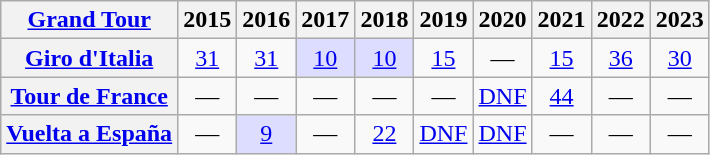<table class="wikitable plainrowheaders">
<tr>
<th scope="col"><a href='#'>Grand Tour</a></th>
<th scope="col">2015</th>
<th scope="col">2016</th>
<th scope="col">2017</th>
<th scope="col">2018</th>
<th scope="col">2019</th>
<th scope="col">2020</th>
<th scope="col">2021</th>
<th scope="col">2022</th>
<th scope="col">2023</th>
</tr>
<tr style="text-align:center;">
<th scope="row"> <a href='#'>Giro d'Italia</a></th>
<td><a href='#'>31</a></td>
<td><a href='#'>31</a></td>
<td style="background:#ddf;"><a href='#'>10</a></td>
<td style="background:#ddf;"><a href='#'>10</a></td>
<td><a href='#'>15</a></td>
<td>—</td>
<td><a href='#'>15</a></td>
<td><a href='#'>36</a></td>
<td><a href='#'>30</a></td>
</tr>
<tr style="text-align:center;">
<th scope="row"> <a href='#'>Tour de France</a></th>
<td>—</td>
<td>—</td>
<td>—</td>
<td>—</td>
<td>—</td>
<td><a href='#'>DNF</a></td>
<td><a href='#'>44</a></td>
<td>—</td>
<td>—</td>
</tr>
<tr style="text-align:center;">
<th scope="row"> <a href='#'>Vuelta a España</a></th>
<td>—</td>
<td style="background:#ddf;"><a href='#'>9</a></td>
<td>—</td>
<td><a href='#'>22</a></td>
<td><a href='#'>DNF</a></td>
<td><a href='#'>DNF</a></td>
<td>—</td>
<td>—</td>
<td>—</td>
</tr>
</table>
